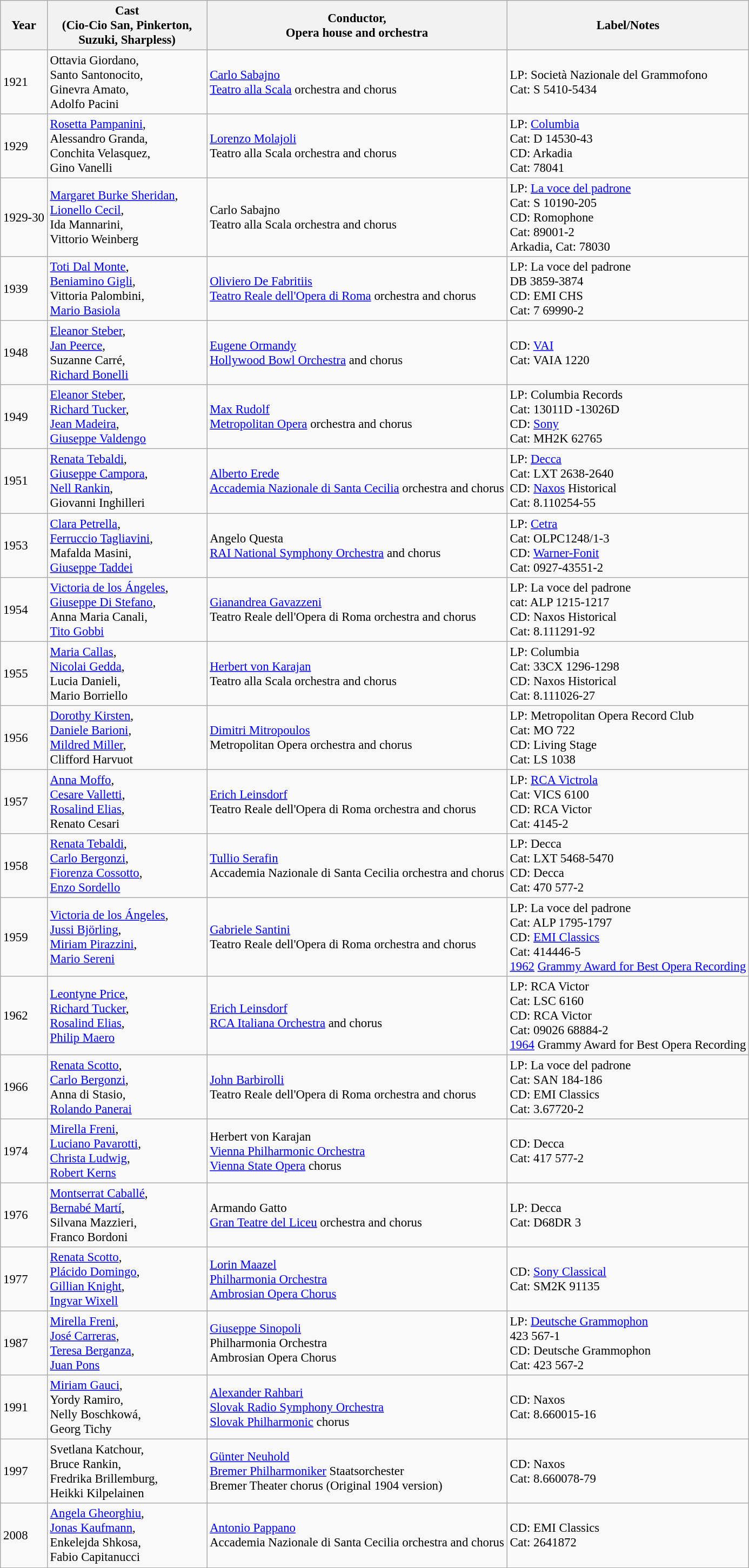<table class="wikitable" style="font-size:95%;">
<tr>
<th>Year</th>
<th Width="190">Cast<br>(Cio-Cio San, Pinkerton,<br>Suzuki, Sharpless)</th>
<th>Conductor,<br>Opera house and orchestra</th>
<th>Label/Notes</th>
</tr>
<tr>
<td>1921</td>
<td>Ottavia Giordano,<br> Santo Santonocito,<br> Ginevra Amato,<br>Adolfo Pacini</td>
<td><a href='#'>Carlo Sabajno</a><br><a href='#'>Teatro alla Scala</a> orchestra and chorus</td>
<td>LP: Società Nazionale del Grammofono<br>Cat: S 5410-5434</td>
</tr>
<tr>
<td>1929</td>
<td><a href='#'>Rosetta Pampanini</a>,<br> Alessandro Granda,<br> Conchita Velasquez,<br> Gino Vanelli</td>
<td><a href='#'>Lorenzo Molajoli</a><br>Teatro alla Scala orchestra and chorus</td>
<td>LP: <a href='#'>Columbia</a><br>Cat: D 14530-43 <br>CD: Arkadia <br>Cat: 78041</td>
</tr>
<tr>
<td>1929-30</td>
<td><a href='#'>Margaret Burke Sheridan</a>,<br> <a href='#'>Lionello Cecil</a>,<br> Ida Mannarini,<br> Vittorio Weinberg</td>
<td>Carlo Sabajno<br>Teatro alla Scala orchestra and chorus</td>
<td>LP: <a href='#'>La voce del padrone</a><br>Cat: S 10190-205 <br>CD: Romophone<br>Cat: 89001-2<br>Arkadia, Cat: 78030</td>
</tr>
<tr>
<td>1939</td>
<td><a href='#'>Toti Dal Monte</a>,<br> <a href='#'>Beniamino Gigli</a>,<br> Vittoria Palombini,<br> <a href='#'>Mario Basiola</a></td>
<td><a href='#'>Oliviero De Fabritiis</a><br><a href='#'>Teatro Reale dell'Opera di Roma</a> orchestra and chorus</td>
<td>LP: La voce del padrone<br> DB 3859-3874<br>CD: EMI CHS<br>Cat: 7 69990-2</td>
</tr>
<tr>
<td>1948</td>
<td><a href='#'>Eleanor Steber</a>,<br><a href='#'>Jan Peerce</a>,<br> Suzanne Carré,<br> <a href='#'>Richard Bonelli</a></td>
<td><a href='#'>Eugene Ormandy</a><br><a href='#'>Hollywood Bowl Orchestra</a> and chorus</td>
<td>CD: <a href='#'>VAI</a><br>Cat: VAIA 1220</td>
</tr>
<tr>
<td>1949</td>
<td><a href='#'>Eleanor Steber</a>,<br><a href='#'>Richard Tucker</a>,<br> <a href='#'>Jean Madeira</a>,<br> <a href='#'>Giuseppe Valdengo</a></td>
<td><a href='#'>Max Rudolf</a><br><a href='#'>Metropolitan Opera</a> orchestra and chorus</td>
<td>LP: Columbia Records<br>Cat: 13011D -13026D<br>CD: <a href='#'>Sony</a><br>Cat: MH2K 62765</td>
</tr>
<tr>
<td>1951</td>
<td><a href='#'>Renata Tebaldi</a>,<br> <a href='#'>Giuseppe Campora</a>,<br> <a href='#'>Nell Rankin</a>,<br> Giovanni Inghilleri</td>
<td><a href='#'>Alberto Erede</a><br><a href='#'>Accademia Nazionale di Santa Cecilia</a> orchestra and chorus</td>
<td>LP: <a href='#'>Decca</a><br>Cat: LXT 2638-2640<br>CD: <a href='#'>Naxos</a> Historical<br>Cat: 8.110254-55</td>
</tr>
<tr>
<td>1953</td>
<td><a href='#'>Clara Petrella</a>,<br> <a href='#'>Ferruccio Tagliavini</a>,<br> Mafalda Masini,<br> <a href='#'>Giuseppe Taddei</a></td>
<td>Angelo Questa<br> <a href='#'>RAI National Symphony Orchestra</a> and chorus</td>
<td>LP: <a href='#'>Cetra</a><br>Cat:  OLPC1248/1-3<br>CD: <a href='#'>Warner-Fonit</a><br>Cat: 0927-43551-2</td>
</tr>
<tr>
<td>1954</td>
<td><a href='#'>Victoria de los Ángeles</a>,<br> <a href='#'>Giuseppe Di Stefano</a>,<br> Anna Maria Canali,<br> <a href='#'>Tito Gobbi</a></td>
<td><a href='#'>Gianandrea Gavazzeni</a><br>Teatro Reale dell'Opera di Roma orchestra and chorus</td>
<td>LP: La voce del padrone<br>cat: ALP 1215-1217<br>CD: Naxos Historical<br>Cat: 8.111291-92</td>
</tr>
<tr>
<td>1955</td>
<td><a href='#'>Maria Callas</a>,<br> <a href='#'>Nicolai Gedda</a>,<br> Lucia Danieli,<br> Mario Borriello</td>
<td><a href='#'>Herbert von Karajan</a><br>Teatro alla Scala orchestra and chorus</td>
<td>LP: Columbia<br>Cat: 33CX 1296-1298<br>CD: Naxos Historical<br>Cat: 8.111026-27</td>
</tr>
<tr>
<td>1956</td>
<td><a href='#'>Dorothy Kirsten</a>,<br> <a href='#'>Daniele Barioni</a>,<br> <a href='#'>Mildred Miller</a>,<br> Clifford Harvuot</td>
<td><a href='#'>Dimitri Mitropoulos</a><br>Metropolitan Opera orchestra and chorus</td>
<td>LP: Metropolitan Opera Record Club <br>Cat: MO 722<br>CD: Living Stage<br>Cat: LS 1038</td>
</tr>
<tr>
<td>1957</td>
<td><a href='#'>Anna Moffo</a>,<br> <a href='#'>Cesare Valletti</a>,<br> <a href='#'>Rosalind Elias</a>,<br> Renato Cesari</td>
<td><a href='#'>Erich Leinsdorf</a><br>Teatro Reale dell'Opera di Roma orchestra and chorus</td>
<td>LP: <a href='#'>RCA Victrola</a><br>Cat:  VICS 6100<br>CD: RCA Victor<br>Cat: 4145-2</td>
</tr>
<tr>
<td>1958</td>
<td><a href='#'>Renata Tebaldi</a>,<br> <a href='#'>Carlo Bergonzi</a>,<br> <a href='#'>Fiorenza Cossotto</a>, <br><a href='#'>Enzo Sordello</a></td>
<td><a href='#'>Tullio Serafin</a><br> Accademia Nazionale di Santa Cecilia orchestra and chorus</td>
<td>LP: Decca<br>Cat: LXT 5468-5470<br> CD: Decca<br>Cat: 470 577-2</td>
</tr>
<tr>
<td>1959</td>
<td><a href='#'>Victoria de los Ángeles</a>,<br> <a href='#'>Jussi Björling</a>,<br> <a href='#'>Miriam Pirazzini</a>, <br><a href='#'>Mario Sereni</a></td>
<td><a href='#'>Gabriele Santini</a><br>Teatro Reale dell'Opera di Roma orchestra and chorus</td>
<td>LP: La voce del padrone<br>Cat: ALP 1795-1797<br>CD: <a href='#'>EMI Classics</a><br>Cat: 414446-5<br><a href='#'>1962</a> <a href='#'>Grammy Award for Best Opera Recording</a></td>
</tr>
<tr>
<td>1962</td>
<td><a href='#'>Leontyne Price</a>,<br> <a href='#'>Richard Tucker</a>,<br> <a href='#'>Rosalind Elias</a>,<br> <a href='#'>Philip Maero</a></td>
<td><a href='#'>Erich Leinsdorf</a><br><a href='#'>RCA Italiana Orchestra</a> and chorus</td>
<td>LP: RCA Victor<br>Cat: LSC 6160<br>CD: RCA Victor<br>Cat:  09026 68884-2<br><a href='#'>1964</a> Grammy Award for Best Opera Recording</td>
</tr>
<tr>
<td>1966</td>
<td><a href='#'>Renata Scotto</a>,<br> <a href='#'>Carlo Bergonzi</a>,<br> Anna di Stasio, <br><a href='#'>Rolando Panerai</a></td>
<td><a href='#'>John Barbirolli</a><br> Teatro Reale dell'Opera di Roma orchestra and chorus</td>
<td>LP: La voce del padrone<br>Cat: SAN 184-186<br>CD: EMI Classics<br>Cat: 3.67720-2</td>
</tr>
<tr>
<td>1974</td>
<td><a href='#'>Mirella Freni</a>,<br> <a href='#'>Luciano Pavarotti</a>,<br> <a href='#'>Christa Ludwig</a>,<br> <a href='#'>Robert Kerns</a></td>
<td>Herbert von Karajan<br><a href='#'>Vienna Philharmonic Orchestra</a><br> <a href='#'>Vienna State Opera</a> chorus</td>
<td>CD: Decca<br>Cat: 417 577-2</td>
</tr>
<tr>
<td>1976</td>
<td><a href='#'>Montserrat Caballé</a>,<br> <a href='#'>Bernabé Martí</a>,<br> Silvana Mazzieri,<br> Franco Bordoni</td>
<td>Armando Gatto<br><a href='#'>Gran Teatre del Liceu</a> orchestra and chorus</td>
<td>LP: Decca<br>Cat: D68DR 3</td>
</tr>
<tr>
<td>1977</td>
<td><a href='#'>Renata Scotto</a>,<br> <a href='#'>Plácido Domingo</a>,<br> <a href='#'>Gillian Knight</a>,<br> <a href='#'>Ingvar Wixell</a></td>
<td><a href='#'>Lorin Maazel</a><br> <a href='#'>Philharmonia Orchestra</a><br><a href='#'>Ambrosian Opera Chorus</a></td>
<td>CD: <a href='#'>Sony Classical</a><br>Cat: SM2K 91135</td>
</tr>
<tr>
<td>1987</td>
<td><a href='#'>Mirella Freni</a>,<br> <a href='#'>José Carreras</a>,<br> <a href='#'>Teresa Berganza</a>,<br> <a href='#'>Juan Pons</a></td>
<td><a href='#'>Giuseppe Sinopoli</a><br> Philharmonia Orchestra<br>Ambrosian Opera Chorus</td>
<td>LP: <a href='#'>Deutsche Grammophon</a><br>423 567-1<br>CD: Deutsche Grammophon<br>Cat: 423 567-2</td>
</tr>
<tr>
<td>1991</td>
<td><a href='#'>Miriam Gauci</a>, <br> Yordy Ramiro,<br> Nelly Boschkowá,<br> Georg Tichy</td>
<td><a href='#'>Alexander Rahbari</a><br><a href='#'>Slovak Radio Symphony Orchestra</a><br><a href='#'>Slovak Philharmonic</a> chorus</td>
<td>CD: Naxos<br>Cat: 8.660015-16</td>
</tr>
<tr>
<td>1997</td>
<td>Svetlana Katchour,<br>Bruce Rankin,<br> Fredrika Brillemburg,<br> Heikki Kilpelainen</td>
<td><a href='#'>Günter Neuhold</a><br><a href='#'>Bremer Philharmoniker</a> Staatsorchester<br> Bremer Theater chorus (Original 1904 version)</td>
<td>CD: Naxos<br>Cat: 8.660078-79</td>
</tr>
<tr>
<td>2008</td>
<td><a href='#'>Angela Gheorghiu</a>, <br> <a href='#'>Jonas Kaufmann</a>, <br> Enkelejda Shkosa, <br> Fabio Capitanucci</td>
<td><a href='#'>Antonio Pappano</a><br> Accademia Nazionale di Santa Cecilia orchestra and chorus</td>
<td>CD: EMI Classics<br>Cat: 2641872</td>
</tr>
<tr>
</tr>
</table>
